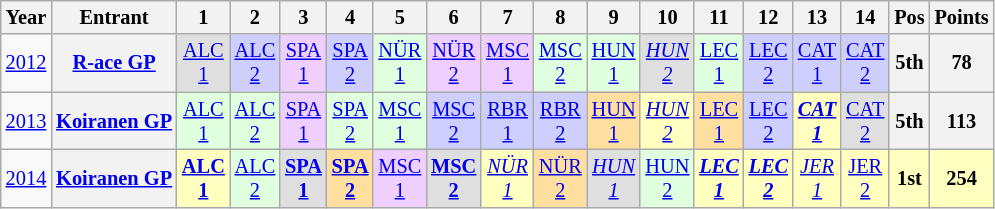<table class="wikitable" style="text-align:center; font-size:85%">
<tr>
<th>Year</th>
<th>Entrant</th>
<th>1</th>
<th>2</th>
<th>3</th>
<th>4</th>
<th>5</th>
<th>6</th>
<th>7</th>
<th>8</th>
<th>9</th>
<th>10</th>
<th>11</th>
<th>12</th>
<th>13</th>
<th>14</th>
<th>Pos</th>
<th>Points</th>
</tr>
<tr>
<td><a href='#'>2012</a></td>
<th nowrap><a href='#'>R-ace GP</a></th>
<td style="background:#DFDFDF"><a href='#'>ALC<br>1</a><br></td>
<td style="background:#CFCFFF"><a href='#'>ALC<br>2</a><br></td>
<td style="background:#EFCFFF"><a href='#'>SPA<br>1</a><br></td>
<td style="background:#CFCFFF"><a href='#'>SPA<br>2</a><br></td>
<td style="background:#DFFFDF"><a href='#'>NÜR<br>1</a><br></td>
<td style="background:#EFCFFF"><a href='#'>NÜR<br>2</a><br></td>
<td style="background:#EFCFFF"><a href='#'>MSC<br>1</a><br></td>
<td style="background:#DFFFDF"><a href='#'>MSC<br>2</a><br></td>
<td style="background:#DFFFDF"><a href='#'>HUN<br>1</a><br></td>
<td style="background:#DFDFDF"><em><a href='#'>HUN<br>2</a></em><br></td>
<td style="background:#DFFFDF"><a href='#'>LEC<br>1</a><br></td>
<td style="background:#CFCFFF"><a href='#'>LEC<br>2</a><br></td>
<td style="background:#CFCFFF"><a href='#'>CAT<br>1</a><br></td>
<td style="background:#CFCFFF"><a href='#'>CAT<br>2</a><br></td>
<th>5th</th>
<th>78</th>
</tr>
<tr>
<td><a href='#'>2013</a></td>
<th nowrap><a href='#'>Koiranen GP</a></th>
<td style="background:#DFFFDF"><a href='#'>ALC<br>1</a><br></td>
<td style="background:#DFFFDF"><a href='#'>ALC<br>2</a><br></td>
<td style="background:#EFCFFF"><a href='#'>SPA<br>1</a><br></td>
<td style="background:#DFFFDF"><a href='#'>SPA<br>2</a><br></td>
<td style="background:#DFFFDF"><a href='#'>MSC<br>1</a><br></td>
<td style="background:#CFCFFF"><a href='#'>MSC<br>2</a><br></td>
<td style="background:#CFCFFF"><a href='#'>RBR<br>1</a><br></td>
<td style="background:#CFCFFF"><a href='#'>RBR<br>2</a><br></td>
<td style="background:#FFDF9F"><a href='#'>HUN<br>1</a><br></td>
<td style="background:#FFFFBF"><em><a href='#'>HUN<br>2</a></em><br></td>
<td style="background:#FFDF9F"><a href='#'>LEC<br>1</a><br></td>
<td style="background:#CFCFFF"><a href='#'>LEC<br>2</a><br></td>
<td style="background:#FFFFBF"><strong><em><a href='#'>CAT<br>1</a></em></strong><br></td>
<td style="background:#DFDFDF"><a href='#'>CAT<br>2</a><br></td>
<th>5th</th>
<th>113</th>
</tr>
<tr>
<td><a href='#'>2014</a></td>
<th nowrap><a href='#'>Koiranen GP</a></th>
<td style="background:#FFFFBF"><strong><a href='#'>ALC<br>1</a></strong><br></td>
<td style="background:#DFFFDF"><a href='#'>ALC<br>2</a><br></td>
<td style="background:#DFDFDF"><strong><a href='#'>SPA<br>1</a></strong><br></td>
<td style="background:#FFDF9F"><strong><a href='#'>SPA<br>2</a></strong><br></td>
<td style="background:#EFCFFF"><a href='#'>MSC<br>1</a><br></td>
<td style="background:#DFDFDF"><strong><a href='#'>MSC<br>2</a></strong><br></td>
<td style="background:#FFFFBF"><em><a href='#'>NÜR<br>1</a></em><br></td>
<td style="background:#FFDF9F"><a href='#'>NÜR<br>2</a><br></td>
<td style="background:#DFDFDF"><em><a href='#'>HUN<br>1</a></em><br></td>
<td style="background:#DFFFDF"><a href='#'>HUN<br>2</a><br></td>
<td style="background:#FFFFBF"><strong><em><a href='#'>LEC<br>1</a></em></strong><br></td>
<td style="background:#FFFFBF"><strong><em><a href='#'>LEC<br>2</a></em></strong><br></td>
<td style="background:#FFFFBF"><em><a href='#'>JER<br>1</a></em><br></td>
<td style="background:#FFFFBF"><a href='#'>JER<br>2</a><br></td>
<th style="background:#FFFFBF">1st</th>
<th style="background:#FFFFBF">254</th>
</tr>
</table>
